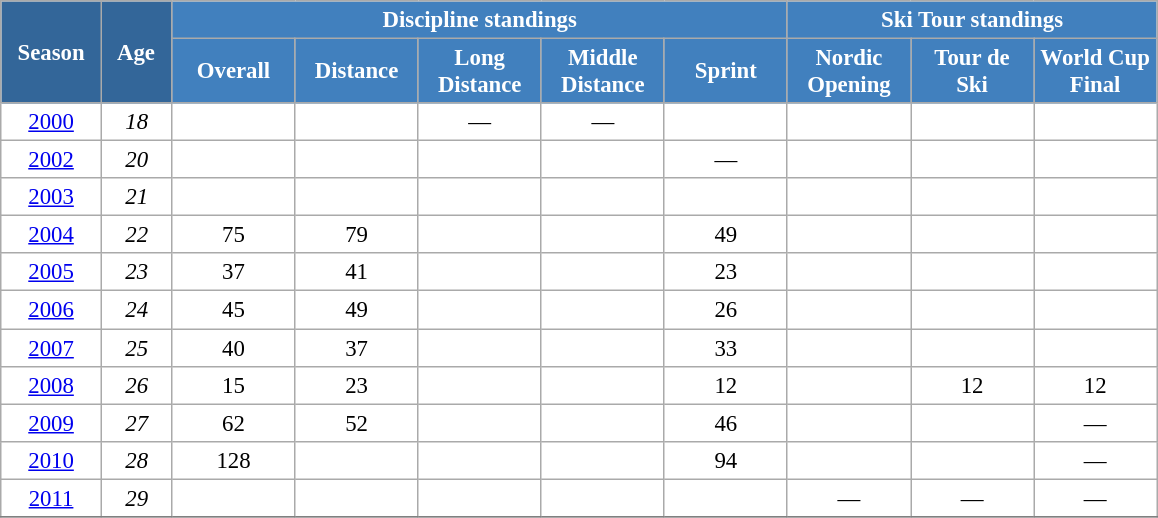<table class="wikitable" style="font-size:95%; text-align:center; border:grey solid 1px; border-collapse:collapse; background:#ffffff;">
<tr>
<th style="background-color:#369; color:white; width:60px;" rowspan="2"> Season </th>
<th style="background-color:#369; color:white; width:40px;" rowspan="2"> Age </th>
<th style="background-color:#4180be; color:white;" colspan="5">Discipline standings</th>
<th style="background-color:#4180be; color:white;" colspan="3">Ski Tour standings</th>
</tr>
<tr>
<th style="background-color:#4180be; color:white; width:75px;">Overall</th>
<th style="background-color:#4180be; color:white; width:75px;">Distance</th>
<th style="background-color:#4180be; color:white; width:75px;">Long Distance</th>
<th style="background-color:#4180be; color:white; width:75px;">Middle Distance</th>
<th style="background-color:#4180be; color:white; width:75px;">Sprint</th>
<th style="background-color:#4180be; color:white; width:75px;">Nordic<br>Opening</th>
<th style="background-color:#4180be; color:white; width:75px;">Tour de<br>Ski</th>
<th style="background-color:#4180be; color:white; width:75px;">World Cup<br>Final</th>
</tr>
<tr>
<td><a href='#'>2000</a></td>
<td><em>18</em></td>
<td></td>
<td></td>
<td>—</td>
<td>—</td>
<td></td>
<td></td>
<td></td>
<td></td>
</tr>
<tr>
<td><a href='#'>2002</a></td>
<td><em>20</em></td>
<td></td>
<td></td>
<td></td>
<td></td>
<td>—</td>
<td></td>
<td></td>
<td></td>
</tr>
<tr>
<td><a href='#'>2003</a></td>
<td><em>21</em></td>
<td></td>
<td></td>
<td></td>
<td></td>
<td></td>
<td></td>
<td></td>
<td></td>
</tr>
<tr>
<td><a href='#'>2004</a></td>
<td><em>22</em></td>
<td>75</td>
<td>79</td>
<td></td>
<td></td>
<td>49</td>
<td></td>
<td></td>
<td></td>
</tr>
<tr>
<td><a href='#'>2005</a></td>
<td><em>23</em></td>
<td>37</td>
<td>41</td>
<td></td>
<td></td>
<td>23</td>
<td></td>
<td></td>
<td></td>
</tr>
<tr>
<td><a href='#'>2006</a></td>
<td><em>24</em></td>
<td>45</td>
<td>49</td>
<td></td>
<td></td>
<td>26</td>
<td></td>
<td></td>
<td></td>
</tr>
<tr>
<td><a href='#'>2007</a></td>
<td><em>25</em></td>
<td>40</td>
<td>37</td>
<td></td>
<td></td>
<td>33</td>
<td></td>
<td></td>
<td></td>
</tr>
<tr>
<td><a href='#'>2008</a></td>
<td><em>26</em></td>
<td>15</td>
<td>23</td>
<td></td>
<td></td>
<td>12</td>
<td></td>
<td>12</td>
<td>12</td>
</tr>
<tr>
<td><a href='#'>2009</a></td>
<td><em>27</em></td>
<td>62</td>
<td>52</td>
<td></td>
<td></td>
<td>46</td>
<td></td>
<td></td>
<td>—</td>
</tr>
<tr>
<td><a href='#'>2010</a></td>
<td><em>28</em></td>
<td>128</td>
<td></td>
<td></td>
<td></td>
<td>94</td>
<td></td>
<td></td>
<td>—</td>
</tr>
<tr>
<td><a href='#'>2011</a></td>
<td><em>29</em></td>
<td></td>
<td></td>
<td></td>
<td></td>
<td></td>
<td>—</td>
<td>—</td>
<td>—</td>
</tr>
<tr>
</tr>
</table>
